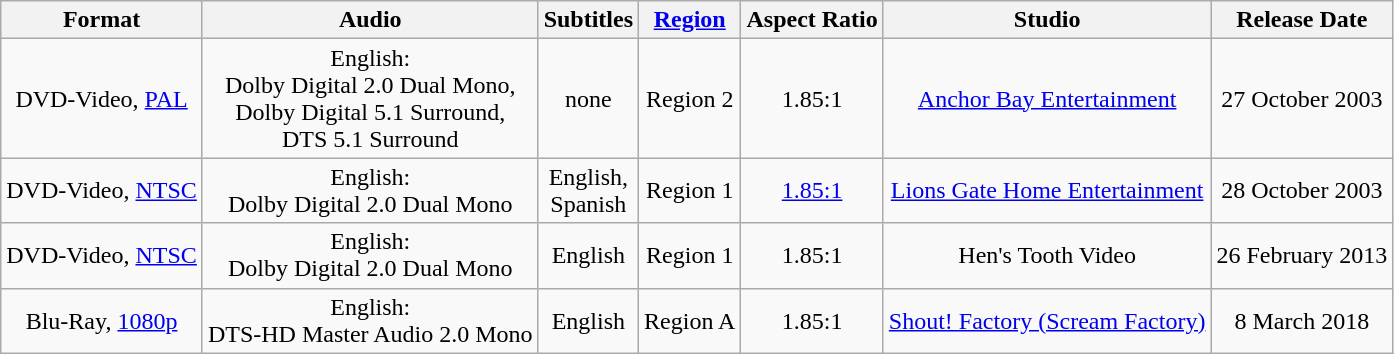<table class="wikitable">
<tr style="text-align: center;">
<th>Format</th>
<th>Audio</th>
<th>Subtitles</th>
<th><a href='#'>Region</a></th>
<th>Aspect Ratio</th>
<th>Studio</th>
<th>Release Date</th>
</tr>
<tr style="text-align: center;">
<td>DVD-Video, <a href='#'>PAL</a></td>
<td>English:<br>Dolby Digital 2.0 Dual Mono,<br>Dolby Digital 5.1 Surround,<br>DTS 5.1 Surround</td>
<td>none</td>
<td>Region 2</td>
<td>1.85:1</td>
<td><a href='#'>Anchor Bay Entertainment</a></td>
<td>27 October 2003</td>
</tr>
<tr style="text-align: center;">
<td>DVD-Video, <a href='#'>NTSC</a></td>
<td>English:<br>Dolby Digital 2.0 Dual Mono</td>
<td>English,<br>Spanish</td>
<td>Region 1</td>
<td><a href='#'>1.85:1</a></td>
<td><a href='#'>Lions Gate Home Entertainment</a></td>
<td>28 October 2003</td>
</tr>
<tr style="text-align: center;">
<td>DVD-Video, <a href='#'>NTSC</a></td>
<td>English:<br>Dolby Digital 2.0 Dual Mono</td>
<td>English</td>
<td>Region 1</td>
<td>1.85:1</td>
<td>Hen's Tooth Video</td>
<td>26 February 2013</td>
</tr>
<tr style="text-align: center;">
<td>Blu-Ray, <a href='#'>1080p</a></td>
<td>English:<br>DTS-HD Master Audio 2.0 Mono </td>
<td>English</td>
<td>Region A</td>
<td>1.85:1</td>
<td><a href='#'>Shout! Factory (Scream Factory)</a></td>
<td>8 March 2018</td>
</tr>
</table>
